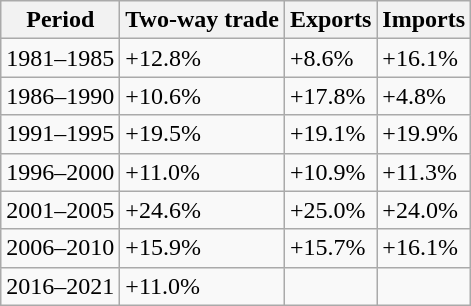<table class="wikitable sortable">
<tr>
<th class="unsortable">Period</th>
<th>Two-way trade</th>
<th>Exports</th>
<th>Imports</th>
</tr>
<tr>
<td>1981–1985</td>
<td>+12.8%</td>
<td>+8.6%</td>
<td>+16.1%</td>
</tr>
<tr>
<td>1986–1990</td>
<td>+10.6%</td>
<td>+17.8%</td>
<td>+4.8%</td>
</tr>
<tr>
<td>1991–1995</td>
<td>+19.5%</td>
<td>+19.1%</td>
<td>+19.9%</td>
</tr>
<tr>
<td>1996–2000</td>
<td>+11.0%</td>
<td>+10.9%</td>
<td>+11.3%</td>
</tr>
<tr>
<td>2001–2005</td>
<td>+24.6%</td>
<td>+25.0%</td>
<td>+24.0%</td>
</tr>
<tr>
<td>2006–2010</td>
<td>+15.9%</td>
<td>+15.7%</td>
<td>+16.1%</td>
</tr>
<tr>
<td>2016–2021</td>
<td>+11.0%</td>
<td></td>
</tr>
</table>
